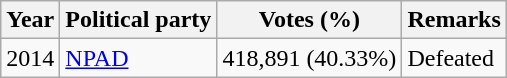<table class="wikitable">
<tr>
<th>Year</th>
<th>Political party</th>
<th>Votes (%)</th>
<th>Remarks</th>
</tr>
<tr>
<td>2014</td>
<td><a href='#'>NPAD</a></td>
<td>418,891 (40.33%)</td>
<td>Defeated</td>
</tr>
</table>
